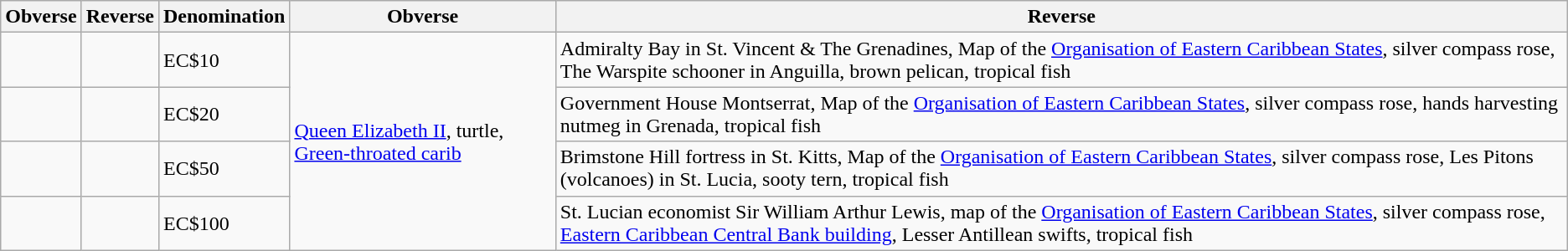<table class="wikitable">
<tr>
<th>Obverse</th>
<th>Reverse</th>
<th>Denomination</th>
<th>Obverse</th>
<th>Reverse</th>
</tr>
<tr>
<td></td>
<td></td>
<td>EC$10</td>
<td rowspan="4"><a href='#'>Queen Elizabeth II</a>, turtle, <a href='#'>Green-throated carib</a></td>
<td>Admiralty Bay in St. Vincent & The Grenadines, Map of the <a href='#'>Organisation of Eastern Caribbean States</a>, silver compass rose, The Warspite schooner in Anguilla, brown pelican, tropical fish</td>
</tr>
<tr>
<td></td>
<td></td>
<td>EC$20</td>
<td>Government House Montserrat, Map of the <a href='#'>Organisation of Eastern Caribbean States</a>, silver compass rose, hands harvesting nutmeg in Grenada, tropical fish</td>
</tr>
<tr>
<td></td>
<td></td>
<td>EC$50</td>
<td>Brimstone Hill fortress in St. Kitts, Map of the <a href='#'>Organisation of Eastern Caribbean States</a>, silver compass rose, Les Pitons (volcanoes) in St. Lucia, sooty tern, tropical fish</td>
</tr>
<tr>
<td></td>
<td></td>
<td>EC$100</td>
<td>St. Lucian economist Sir William Arthur Lewis, map of the <a href='#'>Organisation of Eastern Caribbean States</a>, silver compass rose, <a href='#'>Eastern Caribbean Central Bank building</a>, Lesser Antillean swifts, tropical fish</td>
</tr>
</table>
